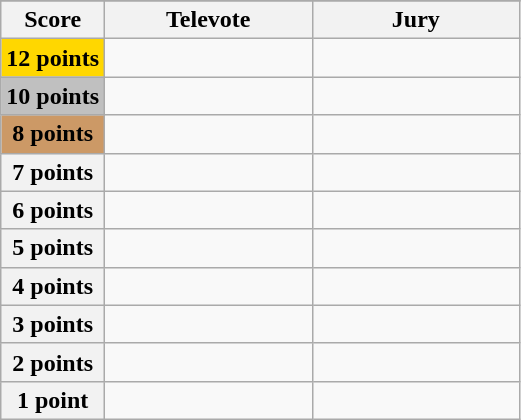<table class="wikitable">
<tr>
</tr>
<tr>
<th scope="col" width="20%">Score</th>
<th scope="col" width="40%">Televote</th>
<th scope="col" width="40%">Jury</th>
</tr>
<tr>
<th scope="row" style="background:gold">12 points</th>
<td></td>
<td></td>
</tr>
<tr>
<th scope="row" style="background:silver">10 points</th>
<td></td>
<td></td>
</tr>
<tr>
<th scope="row" style="background:#CC9966">8 points</th>
<td></td>
<td></td>
</tr>
<tr>
<th scope="row">7 points</th>
<td></td>
<td></td>
</tr>
<tr>
<th scope="row">6 points</th>
<td></td>
<td></td>
</tr>
<tr>
<th scope="row">5 points</th>
<td></td>
<td></td>
</tr>
<tr>
<th scope="row">4 points</th>
<td></td>
<td></td>
</tr>
<tr>
<th scope="row">3 points</th>
<td></td>
<td></td>
</tr>
<tr>
<th scope="row">2 points</th>
<td></td>
<td></td>
</tr>
<tr>
<th scope="row">1 point</th>
<td></td>
<td></td>
</tr>
</table>
